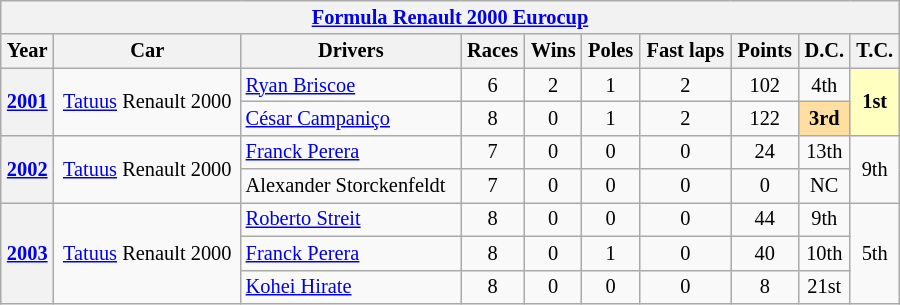<table class="wikitable collapsible" style="font-size:85%; width:600px; text-align:center">
<tr>
<th colspan=10><a href='#'>Formula Renault 2000 Eurocup</a></th>
</tr>
<tr>
<th>Year</th>
<th>Car</th>
<th>Drivers</th>
<th>Races</th>
<th>Wins</th>
<th>Poles</th>
<th>Fast laps</th>
<th>Points</th>
<th>D.C.</th>
<th>T.C.</th>
</tr>
<tr>
<th rowspan="2"><a href='#'>2001</a></th>
<td rowspan=2><a href='#'>Tatuus</a> Renault 2000</td>
<td align=left> <a href='#'>Ryan Briscoe</a></td>
<td>6</td>
<td>2</td>
<td>1</td>
<td>2</td>
<td>102</td>
<td>4th</td>
<th rowspan=2 style="background:#FFFFBF;">1st</th>
</tr>
<tr>
<td align=left> <a href='#'>César Campaniço</a></td>
<td>8</td>
<td>0</td>
<td>1</td>
<td>2</td>
<td>122</td>
<td style="background:#FFDF9F;"><strong>3rd</strong></td>
</tr>
<tr>
<th rowspan="2"><a href='#'>2002</a></th>
<td rowspan=2><a href='#'>Tatuus</a> Renault 2000</td>
<td align=left> <a href='#'>Franck Perera</a></td>
<td>7</td>
<td>0</td>
<td>0</td>
<td>0</td>
<td>24</td>
<td>13th</td>
<td rowspan=2>9th</td>
</tr>
<tr>
<td align=left> Alexander Storckenfeldt</td>
<td>7</td>
<td>0</td>
<td>0</td>
<td>0</td>
<td>0</td>
<td>NC</td>
</tr>
<tr>
<th rowspan="3"><a href='#'>2003</a></th>
<td rowspan="3"><a href='#'>Tatuus</a> Renault 2000</td>
<td align="left"> <a href='#'>Roberto Streit</a></td>
<td>8</td>
<td>0</td>
<td>0</td>
<td>0</td>
<td>44</td>
<td>9th</td>
<td rowspan="3">5th</td>
</tr>
<tr>
<td align="left"> <a href='#'>Franck Perera</a></td>
<td>8</td>
<td>0</td>
<td>1</td>
<td>0</td>
<td>40</td>
<td>10th</td>
</tr>
<tr>
<td align=left> <a href='#'>Kohei Hirate</a></td>
<td>8</td>
<td>0</td>
<td>0</td>
<td>0</td>
<td>8</td>
<td>21st</td>
</tr>
</table>
